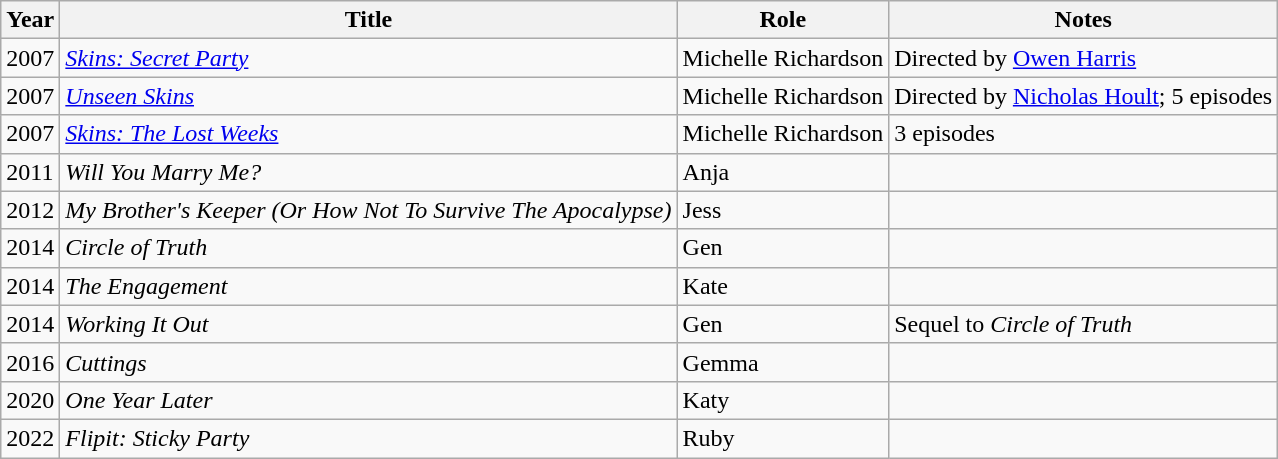<table class="wikitable sortable">
<tr>
<th>Year</th>
<th>Title</th>
<th>Role</th>
<th class="unsortable">Notes</th>
</tr>
<tr>
<td>2007</td>
<td><em><a href='#'>Skins: Secret Party</a></em></td>
<td>Michelle Richardson</td>
<td>Directed by <a href='#'>Owen Harris</a></td>
</tr>
<tr>
<td>2007</td>
<td><em><a href='#'>Unseen Skins</a></em></td>
<td>Michelle Richardson</td>
<td>Directed by <a href='#'>Nicholas Hoult</a>; 5 episodes</td>
</tr>
<tr>
<td>2007</td>
<td><em><a href='#'>Skins: The Lost Weeks</a></em></td>
<td>Michelle Richardson</td>
<td>3 episodes</td>
</tr>
<tr>
<td>2011</td>
<td><em>Will You Marry Me?</em></td>
<td>Anja</td>
<td></td>
</tr>
<tr>
<td>2012</td>
<td><em>My Brother's Keeper (Or How Not To Survive The Apocalypse)</em></td>
<td>Jess</td>
<td></td>
</tr>
<tr>
<td>2014</td>
<td><em>Circle of Truth</em></td>
<td>Gen</td>
<td></td>
</tr>
<tr>
<td>2014</td>
<td><em>The Engagement</em></td>
<td>Kate</td>
<td></td>
</tr>
<tr>
<td>2014</td>
<td><em>Working It Out</em></td>
<td>Gen</td>
<td>Sequel to <em>Circle of Truth</em></td>
</tr>
<tr>
<td>2016</td>
<td><em>Cuttings</em></td>
<td>Gemma</td>
<td></td>
</tr>
<tr>
<td>2020</td>
<td><em>One Year Later</em></td>
<td>Katy</td>
<td></td>
</tr>
<tr>
<td>2022</td>
<td><em>Flipit: Sticky Party</em></td>
<td>Ruby</td>
<td></td>
</tr>
</table>
